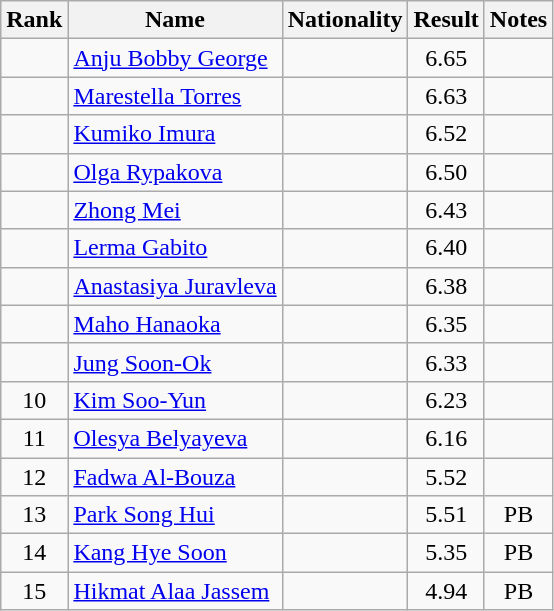<table class="wikitable sortable" style="text-align:center">
<tr>
<th>Rank</th>
<th>Name</th>
<th>Nationality</th>
<th>Result</th>
<th>Notes</th>
</tr>
<tr>
<td></td>
<td align=left><a href='#'>Anju Bobby George</a></td>
<td align=left></td>
<td>6.65</td>
<td></td>
</tr>
<tr>
<td></td>
<td align=left><a href='#'>Marestella Torres</a></td>
<td align=left></td>
<td>6.63</td>
<td></td>
</tr>
<tr>
<td></td>
<td align=left><a href='#'>Kumiko Imura</a></td>
<td align=left></td>
<td>6.52</td>
<td></td>
</tr>
<tr>
<td></td>
<td align=left><a href='#'>Olga Rypakova</a></td>
<td align=left></td>
<td>6.50</td>
<td></td>
</tr>
<tr>
<td></td>
<td align=left><a href='#'>Zhong Mei</a></td>
<td align=left></td>
<td>6.43</td>
<td></td>
</tr>
<tr>
<td></td>
<td align=left><a href='#'>Lerma Gabito</a></td>
<td align=left></td>
<td>6.40</td>
<td></td>
</tr>
<tr>
<td></td>
<td align=left><a href='#'>Anastasiya Juravleva</a></td>
<td align=left></td>
<td>6.38</td>
<td></td>
</tr>
<tr>
<td></td>
<td align=left><a href='#'>Maho Hanaoka</a></td>
<td align=left></td>
<td>6.35</td>
<td></td>
</tr>
<tr>
<td></td>
<td align=left><a href='#'>Jung Soon-Ok</a></td>
<td align=left></td>
<td>6.33</td>
<td></td>
</tr>
<tr>
<td>10</td>
<td align=left><a href='#'>Kim Soo-Yun</a></td>
<td align=left></td>
<td>6.23</td>
<td></td>
</tr>
<tr>
<td>11</td>
<td align=left><a href='#'>Olesya Belyayeva</a></td>
<td align=left></td>
<td>6.16</td>
<td></td>
</tr>
<tr>
<td>12</td>
<td align=left><a href='#'>Fadwa Al-Bouza</a></td>
<td align=left></td>
<td>5.52</td>
<td></td>
</tr>
<tr>
<td>13</td>
<td align=left><a href='#'>Park Song Hui</a></td>
<td align=left></td>
<td>5.51</td>
<td>PB</td>
</tr>
<tr>
<td>14</td>
<td align=left><a href='#'>Kang Hye Soon</a></td>
<td align=left></td>
<td>5.35</td>
<td>PB</td>
</tr>
<tr>
<td>15</td>
<td align=left><a href='#'>Hikmat Alaa Jassem</a></td>
<td align=left></td>
<td>4.94</td>
<td>PB</td>
</tr>
</table>
